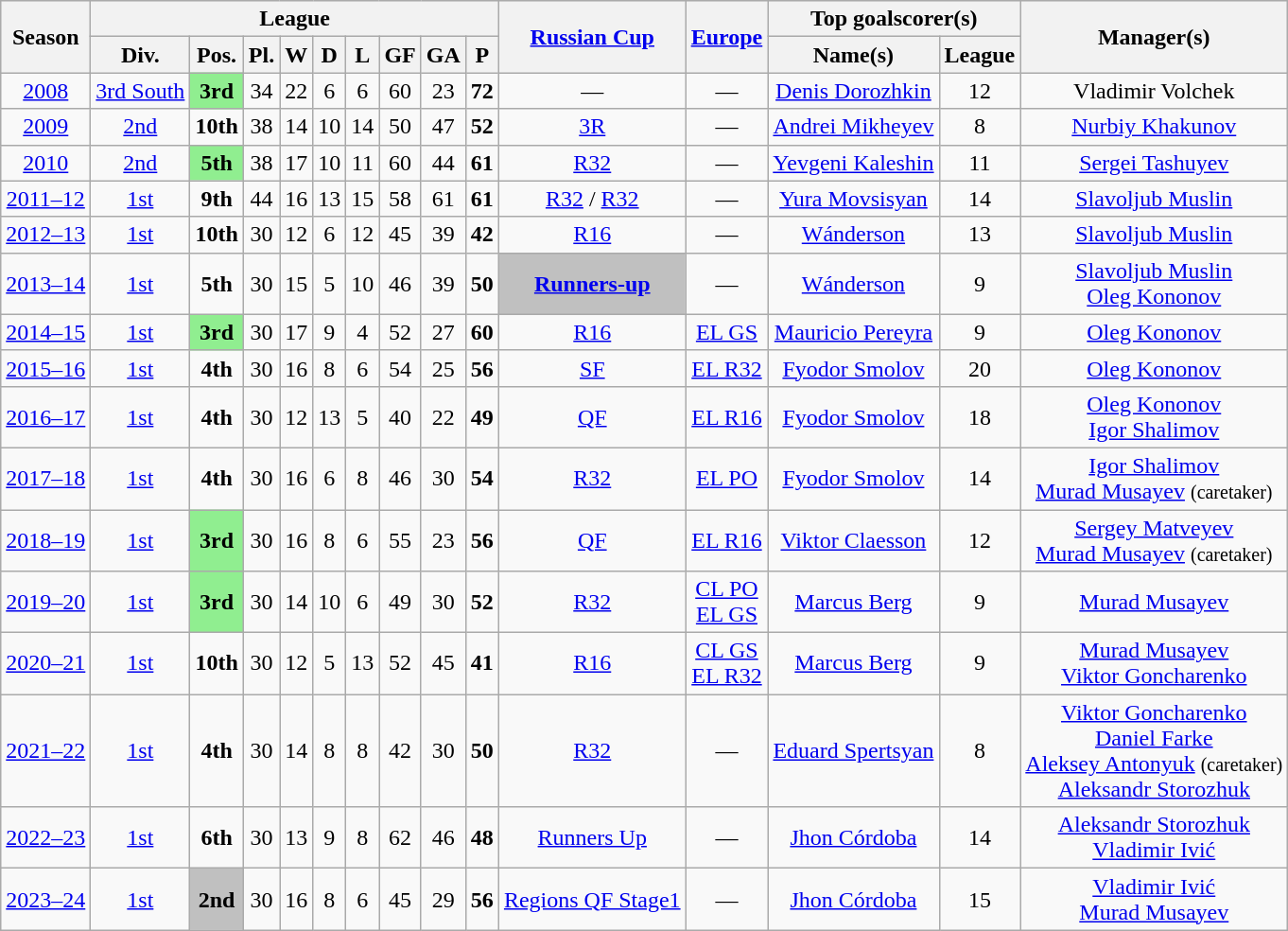<table class="wikitable mw-collapsible mw-collapsed">
<tr style="background:#efefef;">
<th rowspan="2">Season</th>
<th colspan="9">League</th>
<th rowspan="2"><a href='#'>Russian Cup</a></th>
<th rowspan="2"><a href='#'>Europe</a></th>
<th colspan="2">Top goalscorer(s)</th>
<th rowspan="2">Manager(s)</th>
</tr>
<tr>
<th>Div.</th>
<th>Pos.</th>
<th>Pl.</th>
<th>W</th>
<th>D</th>
<th>L</th>
<th>GF</th>
<th>GA</th>
<th>P</th>
<th>Name(s)</th>
<th>League</th>
</tr>
<tr>
<td align=center><a href='#'>2008</a></td>
<td align=center><a href='#'>3rd South</a></td>
<td style="text-align:center; background:lightgreen;"><strong>3rd</strong></td>
<td align=center>34</td>
<td align=center>22</td>
<td align=center>6</td>
<td align=center>6</td>
<td align=center>60</td>
<td align=center>23</td>
<td align=center><strong>72</strong></td>
<td align=center>—</td>
<td align=center>—</td>
<td align=center> <a href='#'>Denis Dorozhkin</a></td>
<td align=center>12</td>
<td align=center> Vladimir Volchek</td>
</tr>
<tr>
<td align=center><a href='#'>2009</a></td>
<td align=center><a href='#'>2nd</a></td>
<td align=center><strong>10th</strong></td>
<td align=center>38</td>
<td align=center>14</td>
<td align=center>10</td>
<td align=center>14</td>
<td align=center>50</td>
<td align=center>47</td>
<td align=center><strong>52</strong></td>
<td align=center><a href='#'>3R</a></td>
<td align=center>—</td>
<td align=center> <a href='#'>Andrei Mikheyev</a></td>
<td align=center>8</td>
<td align=center> <a href='#'>Nurbiy Khakunov</a></td>
</tr>
<tr>
<td align=center><a href='#'>2010</a></td>
<td align=center><a href='#'>2nd</a></td>
<td style="text-align:center; background:lightgreen;"><strong>5th</strong></td>
<td align=center>38</td>
<td align=center>17</td>
<td align=center>10</td>
<td align=center>11</td>
<td align=center>60</td>
<td align=center>44</td>
<td align=center><strong>61</strong></td>
<td align=center><a href='#'>R32</a></td>
<td align=center>—</td>
<td align=center> <a href='#'>Yevgeni Kaleshin</a></td>
<td align=center>11</td>
<td align=center> <a href='#'>Sergei Tashuyev</a></td>
</tr>
<tr>
<td align=center><a href='#'>2011–12</a></td>
<td align=center><a href='#'>1st</a></td>
<td align=center><strong>9th</strong></td>
<td align=center>44</td>
<td align=center>16</td>
<td align=center>13</td>
<td align=center>15</td>
<td align=center>58</td>
<td align=center>61</td>
<td align=center><strong>61</strong></td>
<td align=center><a href='#'>R32</a> / <a href='#'>R32</a></td>
<td align=center>—</td>
<td align=center> <a href='#'>Yura Movsisyan</a></td>
<td align=center>14</td>
<td align=center> <a href='#'>Slavoljub Muslin</a></td>
</tr>
<tr>
<td align=center><a href='#'>2012–13</a></td>
<td align=center><a href='#'>1st</a></td>
<td align=center><strong>10th</strong></td>
<td align=center>30</td>
<td align=center>12</td>
<td align=center>6</td>
<td align=center>12</td>
<td align=center>45</td>
<td align=center>39</td>
<td align=center><strong>42</strong></td>
<td align=center><a href='#'>R16</a></td>
<td align=center>—</td>
<td align=center> <a href='#'>Wánderson</a></td>
<td align=center>13</td>
<td align=center> <a href='#'>Slavoljub Muslin</a></td>
</tr>
<tr>
<td align=center><a href='#'>2013–14</a></td>
<td align=center><a href='#'>1st</a></td>
<td align=center><strong>5th</strong></td>
<td align=center>30</td>
<td align=center>15</td>
<td align=center>5</td>
<td align=center>10</td>
<td align=center>46</td>
<td align=center>39</td>
<td align=center><strong>50</strong></td>
<td style="text-align:center; background:silver;"><strong><a href='#'>Runners-up</a></strong></td>
<td align=center>—</td>
<td align=center> <a href='#'>Wánderson</a></td>
<td align=center>9</td>
<td align=center> <a href='#'>Slavoljub Muslin</a> <br>  <a href='#'>Oleg Kononov</a></td>
</tr>
<tr>
<td align=center><a href='#'>2014–15</a></td>
<td align=center><a href='#'>1st</a></td>
<td style="text-align:center; background:lightgreen;"><strong>3rd</strong></td>
<td align=center>30</td>
<td align=center>17</td>
<td align=center>9</td>
<td align=center>4</td>
<td align=center>52</td>
<td align=center>27</td>
<td align=center><strong>60</strong></td>
<td align=center><a href='#'>R16</a></td>
<td align=center><a href='#'>EL GS</a></td>
<td align=center> <a href='#'>Mauricio Pereyra</a></td>
<td align=center>9</td>
<td align=center> <a href='#'>Oleg Kononov</a></td>
</tr>
<tr>
<td align=center><a href='#'>2015–16</a></td>
<td align=center><a href='#'>1st</a></td>
<td align=center><strong>4th</strong></td>
<td align=center>30</td>
<td align=center>16</td>
<td align=center>8</td>
<td align=center>6</td>
<td align=center>54</td>
<td align=center>25</td>
<td align=center><strong>56</strong></td>
<td align=center><a href='#'>SF</a></td>
<td align=center><a href='#'>EL R32</a></td>
<td align=center> <a href='#'>Fyodor Smolov</a></td>
<td align=center>20</td>
<td align=center> <a href='#'>Oleg Kononov</a></td>
</tr>
<tr>
<td align=center><a href='#'>2016–17</a></td>
<td align=center><a href='#'>1st</a></td>
<td align=center><strong>4th</strong></td>
<td align=center>30</td>
<td align=center>12</td>
<td align=center>13</td>
<td align=center>5</td>
<td align=center>40</td>
<td align=center>22</td>
<td align=center><strong>49</strong></td>
<td align=center><a href='#'>QF</a></td>
<td align=center><a href='#'>EL R16</a></td>
<td align=center> <a href='#'>Fyodor Smolov</a></td>
<td align=center>18</td>
<td align=center> <a href='#'>Oleg Kononov</a> <br>  <a href='#'>Igor Shalimov</a></td>
</tr>
<tr>
<td align=center><a href='#'>2017–18</a></td>
<td align=center><a href='#'>1st</a></td>
<td align=center><strong>4th</strong></td>
<td align=center>30</td>
<td align=center>16</td>
<td align=center>6</td>
<td align=center>8</td>
<td align=center>46</td>
<td align=center>30</td>
<td align=center><strong>54</strong></td>
<td align=center><a href='#'>R32</a></td>
<td align=center><a href='#'>EL PO</a></td>
<td align=center> <a href='#'>Fyodor Smolov</a></td>
<td align=center>14</td>
<td align=center> <a href='#'>Igor Shalimov</a> <br>  <a href='#'>Murad Musayev</a> <small>(caretaker)</small></td>
</tr>
<tr>
<td align=center><a href='#'>2018–19</a></td>
<td align=center><a href='#'>1st</a></td>
<td style="text-align:center; background:lightgreen;"><strong>3rd</strong></td>
<td align=center>30</td>
<td align=center>16</td>
<td align=center>8</td>
<td align=center>6</td>
<td align=center>55</td>
<td align=center>23</td>
<td align=center><strong>56</strong></td>
<td align=center><a href='#'>QF</a></td>
<td align=center><a href='#'>EL R16</a></td>
<td align=center> <a href='#'>Viktor Claesson</a></td>
<td align=center>12</td>
<td align=center> <a href='#'>Sergey Matveyev</a><br> <a href='#'>Murad Musayev</a> <small>(caretaker)</small></td>
</tr>
<tr>
<td align=center><a href='#'>2019–20</a></td>
<td align=center><a href='#'>1st</a></td>
<td style="text-align:center; background:lightgreen;"><strong>3rd</strong></td>
<td align=center>30</td>
<td align=center>14</td>
<td align=center>10</td>
<td align=center>6</td>
<td align=center>49</td>
<td align=center>30</td>
<td align=center><strong>52</strong></td>
<td align=center><a href='#'>R32</a></td>
<td align=center><a href='#'>CL PO</a><br><a href='#'>EL GS</a></td>
<td align=center> <a href='#'>Marcus Berg</a></td>
<td align=center>9</td>
<td align=center> <a href='#'>Murad Musayev</a></td>
</tr>
<tr>
<td align=center><a href='#'>2020–21</a></td>
<td align=center><a href='#'>1st</a></td>
<td align=center><strong>10th</strong></td>
<td align=center>30</td>
<td align=center>12</td>
<td align=center>5</td>
<td align=center>13</td>
<td align=center>52</td>
<td align=center>45</td>
<td align=center><strong>41</strong></td>
<td align=center><a href='#'>R16</a></td>
<td align=center><a href='#'>CL GS</a><br><a href='#'>EL R32</a></td>
<td align=center> <a href='#'>Marcus Berg</a></td>
<td align=center>9</td>
<td align=center> <a href='#'>Murad Musayev</a> <br>  <a href='#'>Viktor Goncharenko</a></td>
</tr>
<tr>
<td align=center><a href='#'>2021–22</a></td>
<td align=center><a href='#'>1st</a></td>
<td align=center><strong>4th</strong></td>
<td align=center>30</td>
<td align=center>14</td>
<td align=center>8</td>
<td align=center>8</td>
<td align=center>42</td>
<td align=center>30</td>
<td align=center><strong>50</strong></td>
<td align=center><a href='#'>R32</a></td>
<td align=center>—</td>
<td align=center> <a href='#'>Eduard Spertsyan</a></td>
<td align=center>8</td>
<td align=center> <a href='#'>Viktor Goncharenko</a> <br>  <a href='#'>Daniel Farke</a> <br>  <a href='#'>Aleksey Antonyuk</a> <small>(caretaker)</small> <br>  <a href='#'>Aleksandr Storozhuk</a></td>
</tr>
<tr>
<td align=center><a href='#'>2022–23</a></td>
<td align=center><a href='#'>1st</a></td>
<td align=center><strong>6th</strong></td>
<td align=center>30</td>
<td align=center>13</td>
<td align=center>9</td>
<td align=center>8</td>
<td align=center>62</td>
<td align=center>46</td>
<td align=center><strong>48</strong></td>
<td align=center><a href='#'>Runners Up</a></td>
<td align=center>—</td>
<td align=center> <a href='#'>Jhon Córdoba</a></td>
<td align=center>14</td>
<td align=center> <a href='#'>Aleksandr Storozhuk</a> <br>  <a href='#'>Vladimir Ivić</a></td>
</tr>
<tr>
<td align=center><a href='#'>2023–24</a></td>
<td align=center><a href='#'>1st</a></td>
<td style="text-align:center; background:silver;"><strong>2nd</strong></td>
<td align=center>30</td>
<td align=center>16</td>
<td align=center>8</td>
<td align=center>6</td>
<td align=center>45</td>
<td align=center>29</td>
<td align=center><strong>56</strong></td>
<td align=center><a href='#'>Regions QF Stage1</a></td>
<td align=center>—</td>
<td align=center> <a href='#'>Jhon Córdoba</a></td>
<td align=center>15</td>
<td align=center> <a href='#'>Vladimir Ivić</a> <br>  <a href='#'>Murad Musayev</a></td>
</tr>
</table>
